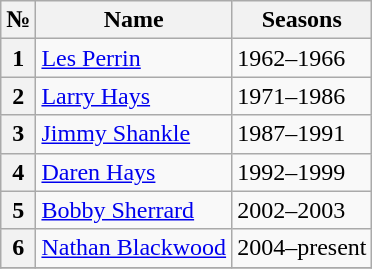<table class="wikitable">
<tr>
<th>№</th>
<th>Name</th>
<th>Seasons</th>
</tr>
<tr>
<th>1</th>
<td><a href='#'>Les Perrin</a></td>
<td>1962–1966</td>
</tr>
<tr>
<th>2</th>
<td><a href='#'>Larry Hays</a></td>
<td>1971–1986</td>
</tr>
<tr>
<th>3</th>
<td><a href='#'>Jimmy Shankle</a></td>
<td>1987–1991</td>
</tr>
<tr>
<th>4</th>
<td><a href='#'>Daren Hays</a></td>
<td>1992–1999</td>
</tr>
<tr>
<th>5</th>
<td><a href='#'>Bobby Sherrard</a></td>
<td>2002–2003</td>
</tr>
<tr>
<th>6</th>
<td><a href='#'>Nathan Blackwood</a></td>
<td>2004–present</td>
</tr>
<tr>
</tr>
</table>
